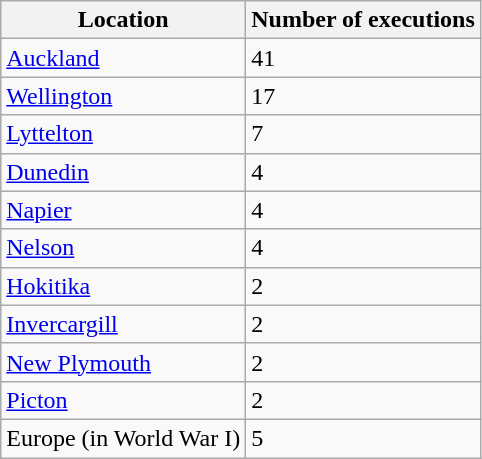<table class="wikitable">
<tr>
<th>Location</th>
<th>Number of executions</th>
</tr>
<tr>
<td><a href='#'>Auckland</a></td>
<td>41</td>
</tr>
<tr>
<td><a href='#'>Wellington</a></td>
<td>17</td>
</tr>
<tr>
<td><a href='#'>Lyttelton</a></td>
<td>7</td>
</tr>
<tr>
<td><a href='#'>Dunedin</a></td>
<td>4</td>
</tr>
<tr>
<td><a href='#'>Napier</a></td>
<td>4</td>
</tr>
<tr>
<td><a href='#'>Nelson</a></td>
<td>4</td>
</tr>
<tr>
<td><a href='#'>Hokitika</a></td>
<td>2</td>
</tr>
<tr>
<td><a href='#'>Invercargill</a></td>
<td>2</td>
</tr>
<tr>
<td><a href='#'>New Plymouth</a></td>
<td>2</td>
</tr>
<tr>
<td><a href='#'>Picton</a></td>
<td>2</td>
</tr>
<tr>
<td>Europe (in World War I)</td>
<td>5</td>
</tr>
</table>
